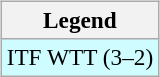<table>
<tr valign=top>
<td><br><table class=wikitable style=font-size:97%>
<tr>
<th>Legend</th>
</tr>
<tr bgcolor=#cffcff>
<td>ITF WTT (3–2)</td>
</tr>
</table>
</td>
<td></td>
</tr>
</table>
